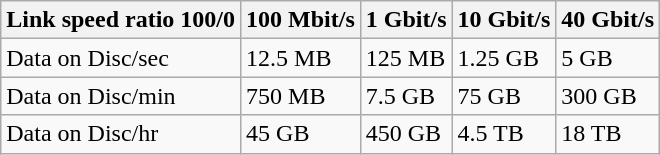<table class="wikitable">
<tr>
<th>Link speed ratio 100/0</th>
<th>100 Mbit/s</th>
<th>1 Gbit/s</th>
<th>10 Gbit/s</th>
<th>40 Gbit/s</th>
</tr>
<tr>
<td>Data on Disc/sec</td>
<td>12.5 MB</td>
<td>125  MB</td>
<td>1.25  GB</td>
<td>5  GB</td>
</tr>
<tr>
<td>Data on Disc/min</td>
<td>750  MB</td>
<td>7.5  GB</td>
<td>75  GB</td>
<td>300  GB</td>
</tr>
<tr>
<td>Data on Disc/hr</td>
<td>45 GB</td>
<td>450  GB</td>
<td>4.5  TB</td>
<td>18  TB</td>
</tr>
</table>
